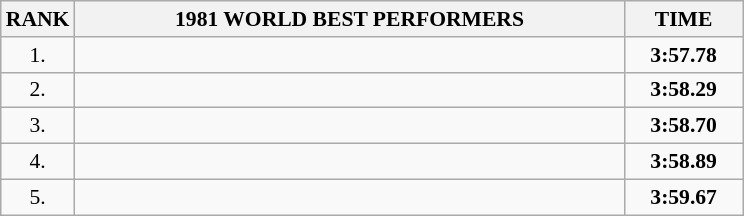<table class="wikitable" style="border-collapse: collapse; font-size: 90%;">
<tr>
<th>RANK</th>
<th align="center" style="width: 25em">1981 WORLD BEST PERFORMERS</th>
<th align="center" style="width: 5em">TIME</th>
</tr>
<tr>
<td align="center">1.</td>
<td></td>
<td align="center"><strong>3:57.78</strong></td>
</tr>
<tr>
<td align="center">2.</td>
<td></td>
<td align="center"><strong>3:58.29</strong></td>
</tr>
<tr>
<td align="center">3.</td>
<td></td>
<td align="center"><strong>3:58.70</strong></td>
</tr>
<tr>
<td align="center">4.</td>
<td></td>
<td align="center"><strong>3:58.89</strong></td>
</tr>
<tr>
<td align="center">5.</td>
<td></td>
<td align="center"><strong>3:59.67</strong></td>
</tr>
</table>
